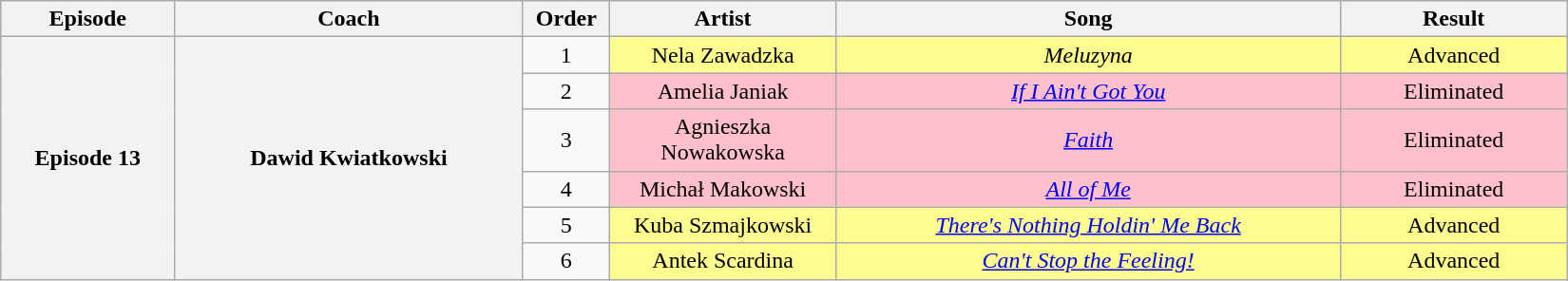<table class="wikitable" style="text-align: center; width:87%;">
<tr>
<th style="width:10%;">Episode</th>
<th style="width:20%;">Coach</th>
<th style="width:05%;">Order</th>
<th style="width:13%;">Artist</th>
<th style="width:29%;">Song</th>
<th style="width:13%;">Result</th>
</tr>
<tr>
<th rowspan="6">Episode 13<br><small></small></th>
<th rowspan="6"><strong>Dawid Kwiatkowski</strong></th>
<td>1</td>
<td style="background:#fdfc8f;">Nela Zawadzka</td>
<td style="background:#fdfc8f;"><em>Meluzyna</em></td>
<td style="background:#fdfc8f;">Advanced</td>
</tr>
<tr>
<td>2</td>
<td style="background:pink;">Amelia Janiak</td>
<td style="background:pink;"><em><a href='#'>If I Ain't Got You</a></em></td>
<td style="background:pink;">Eliminated</td>
</tr>
<tr>
<td>3</td>
<td style="background:pink;">Agnieszka Nowakowska</td>
<td style="background:pink;"><em><a href='#'>Faith</a></em></td>
<td style="background:pink;">Eliminated</td>
</tr>
<tr>
<td>4</td>
<td style="background:pink;">Michał Makowski</td>
<td style="background:pink;"><a href='#'><em>All of Me</em></a></td>
<td style="background:pink;">Eliminated</td>
</tr>
<tr>
<td>5</td>
<td style="background:#fdfc8f;">Kuba Szmajkowski</td>
<td style="background:#fdfc8f;"><em><a href='#'>There's Nothing Holdin' Me Back</a></em></td>
<td style="background:#fdfc8f;">Advanced</td>
</tr>
<tr>
<td>6</td>
<td style="background:#fdfc8f;">Antek Scardina</td>
<td style="background:#fdfc8f;"><em><a href='#'>Can't Stop the Feeling!</a></em></td>
<td style="background:#fdfc8f;">Advanced</td>
</tr>
</table>
